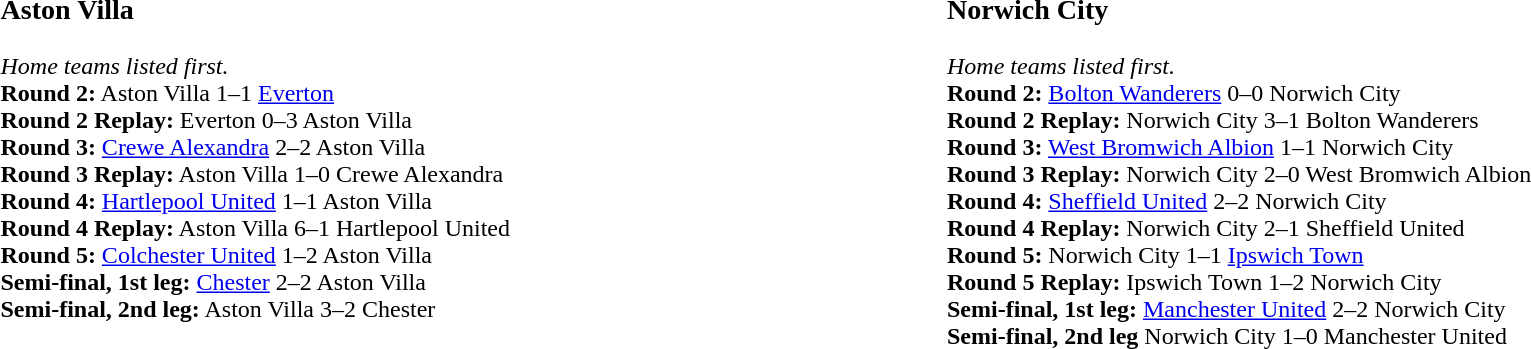<table width=100%>
<tr>
<td width=50% valign=top><br><h3>Aston Villa</h3><em>Home teams listed first.</em><br><strong>Round 2:</strong> Aston Villa 1–1 <a href='#'>Everton</a><br><strong>Round 2 Replay:</strong> Everton 0–3 Aston Villa<br><strong>Round 3:</strong> <a href='#'>Crewe Alexandra</a> 2–2 Aston Villa<br><strong>Round 3 Replay:</strong> Aston Villa 1–0 Crewe Alexandra<br><strong>Round 4:</strong> <a href='#'>Hartlepool United</a> 1–1 Aston Villa<br><strong>Round 4 Replay:</strong> Aston Villa 6–1 Hartlepool United<br><strong>Round 5:</strong> <a href='#'>Colchester United</a> 1–2 Aston Villa<br><strong>Semi-final, 1st leg:</strong> <a href='#'>Chester</a> 2–2 Aston Villa<br><strong>Semi-final, 2nd leg:</strong> Aston Villa 3–2 Chester</td>
<td width=50% valign=top><br><h3>Norwich City</h3><em>Home teams listed first.</em><br><strong>Round 2:</strong> <a href='#'>Bolton Wanderers</a> 0–0 Norwich City<br><strong>Round 2 Replay:</strong> Norwich City 3–1 Bolton Wanderers<br><strong>Round 3:</strong> <a href='#'>West Bromwich Albion</a> 1–1 Norwich City<br><strong>Round 3 Replay:</strong> Norwich City 2–0 West Bromwich Albion<br><strong>Round 4:</strong> <a href='#'>Sheffield United</a> 2–2 Norwich City<br><strong>Round 4 Replay:</strong> Norwich City 2–1 Sheffield United<br><strong>Round 5:</strong> Norwich City 1–1 <a href='#'>Ipswich Town</a><br><strong>Round 5 Replay:</strong> Ipswich Town 1–2 Norwich City<br><strong>Semi-final, 1st leg:</strong> <a href='#'>Manchester United</a> 2–2 Norwich City<br><strong>Semi-final, 2nd leg</strong> Norwich City 1–0 Manchester United</td>
</tr>
</table>
